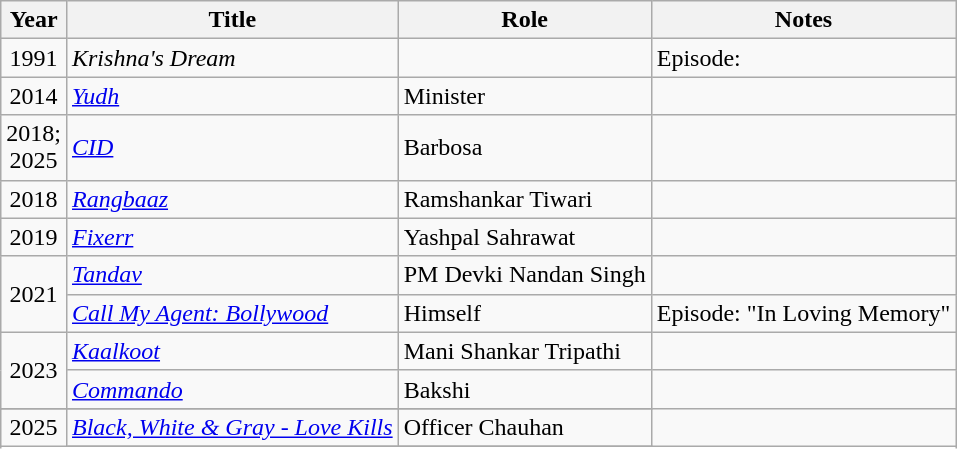<table class="wikitable sortable ">
<tr>
<th>Year</th>
<th>Title</th>
<th>Role</th>
<th>Notes</th>
</tr>
<tr>
<td style="text-align:center;">1991</td>
<td><em>Krishna's Dream</em></td>
<td></td>
<td>Episode: </td>
</tr>
<tr>
<td style="text-align:center;">2014</td>
<td><em><a href='#'>Yudh</a></em></td>
<td>Minister</td>
<td></td>
</tr>
<tr>
<td style="text-align:center;">2018;<br>2025</td>
<td><em><a href='#'>CID</a></em></td>
<td>Barbosa</td>
<td></td>
</tr>
<tr>
<td style="text-align:center;">2018</td>
<td><em><a href='#'>Rangbaaz</a></em></td>
<td>Ramshankar Tiwari</td>
<td></td>
</tr>
<tr>
<td style="text-align:center;">2019</td>
<td><em><a href='#'>Fixerr</a></em></td>
<td>Yashpal Sahrawat</td>
<td></td>
</tr>
<tr>
<td style="text-align:center;"  rowspan=2>2021</td>
<td><em><a href='#'>Tandav</a></em></td>
<td>PM Devki Nandan Singh</td>
<td></td>
</tr>
<tr>
<td><em><a href='#'>Call My Agent: Bollywood</a></em></td>
<td>Himself</td>
<td>Episode: "In Loving Memory"</td>
</tr>
<tr>
<td style="text-align:center;" rowspan=2>2023</td>
<td><em><a href='#'>Kaalkoot</a></em></td>
<td>Mani Shankar Tripathi</td>
<td></td>
</tr>
<tr>
<td><em><a href='#'>Commando</a></em></td>
<td>Bakshi</td>
<td></td>
</tr>
<tr>
</tr>
<tr>
<td style="text-align:center;" rowspan=2>2025</td>
<td><em><a href='#'>Black, White & Gray - Love Kills</a></em></td>
<td>Officer Chauhan</td>
</tr>
<tr>
</tr>
</table>
